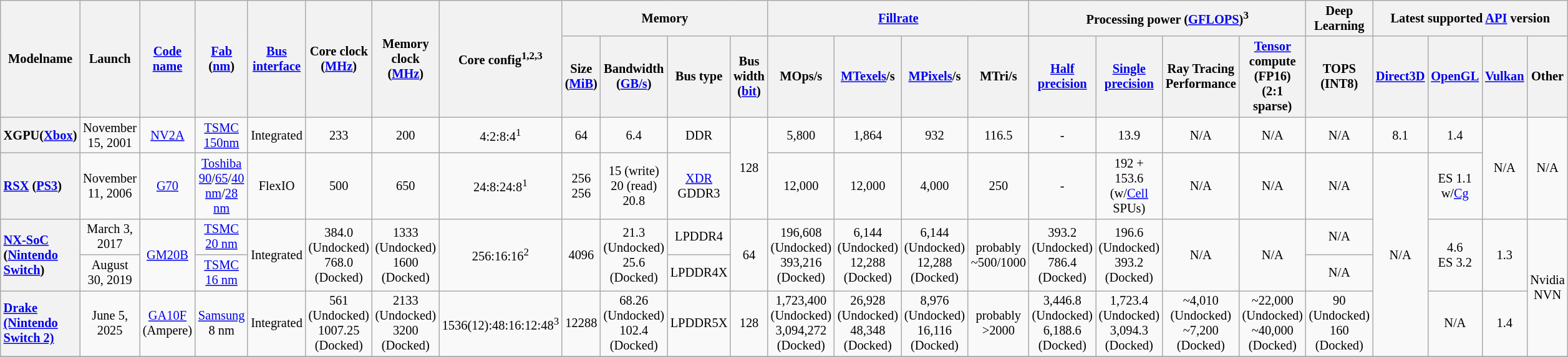<table class="mw-datatable wikitable sortable sort-under" style="font-size:85%; text-align:center;">
<tr>
<th rowspan=2>Modelname</th>
<th rowspan=2>Launch</th>
<th rowspan=2><a href='#'>Code name</a></th>
<th rowspan=2><a href='#'>Fab</a> (<a href='#'>nm</a>)</th>
<th rowspan=2><a href='#'>Bus</a> <a href='#'>interface</a></th>
<th rowspan=2>Core clock (<a href='#'>MHz</a>)</th>
<th rowspan=2>Memory clock (<a href='#'>MHz</a>)</th>
<th rowspan=2>Core config<sup>1,2,3</sup></th>
<th colspan=4>Memory</th>
<th colspan="4"><a href='#'>Fillrate</a></th>
<th colspan="4">Processing power (<a href='#'>GFLOPS</a>)<sup>3</sup></th>
<th>Deep Learning</th>
<th colspan="4">Latest supported <a href='#'>API</a> version</th>
</tr>
<tr>
<th>Size (<a href='#'>MiB</a>)</th>
<th>Bandwidth (<a href='#'>GB/s</a>)</th>
<th>Bus type</th>
<th>Bus width (<a href='#'>bit</a>)</th>
<th>MOps/s</th>
<th><a href='#'>MTexels</a>/s</th>
<th><a href='#'>MPixels</a>/s</th>
<th>MTri/s</th>
<th><a href='#'>Half precision</a></th>
<th><a href='#'>Single precision</a></th>
<th>Ray Tracing Performance</th>
<th><a href='#'>Tensor</a> compute (FP16) (2:1 sparse)</th>
<th>TOPS (INT8)</th>
<th><a href='#'>Direct3D</a></th>
<th><a href='#'>OpenGL</a></th>
<th><a href='#'>Vulkan</a></th>
<th>Other</th>
</tr>
<tr>
<th style="text-align:left">XGPU(<a href='#'>Xbox</a>) </th>
<td>November 15, 2001</td>
<td><a href='#'>NV2A</a></td>
<td><a href='#'>TSMC</a> <a href='#'>150nm</a></td>
<td>Integrated</td>
<td>233</td>
<td>200</td>
<td>4:2:8:4<sup>1</sup></td>
<td>64</td>
<td>6.4</td>
<td>DDR</td>
<td rowspan="2">128</td>
<td>5,800</td>
<td>1,864</td>
<td>932</td>
<td>116.5</td>
<td>-</td>
<td>13.9</td>
<td>N/A</td>
<td>N/A</td>
<td>N/A</td>
<td>8.1</td>
<td>1.4</td>
<td rowspan="2">N/A</td>
<td rowspan="2">N/A</td>
</tr>
<tr>
<th style="text-align:left"><a href='#'>RSX</a> (<a href='#'>PS3</a>) </th>
<td>November 11, 2006</td>
<td><a href='#'>G70</a></td>
<td><a href='#'>Toshiba</a> <a href='#'>90</a>/<a href='#'>65</a>/<a href='#'>40 nm</a>/<a href='#'>28 nm</a></td>
<td>FlexIO</td>
<td>500</td>
<td>650</td>
<td>24:8:24:8<sup>1</sup></td>
<td>256<br>256</td>
<td>15 (write)<br>20 (read)<br>20.8</td>
<td><a href='#'>XDR</a><br>GDDR3</td>
<td>12,000</td>
<td>12,000</td>
<td>4,000</td>
<td>250</td>
<td>-</td>
<td>192 + 153.6 (w/<a href='#'>Cell</a> SPUs)</td>
<td>N/A</td>
<td>N/A</td>
<td>N/A</td>
<td rowspan="4">N/A</td>
<td>ES 1.1 w/<a href='#'>Cg</a></td>
</tr>
<tr>
<th style="text-align:left" rowspan="2"><a href='#'>NX-SoC</a> (<a href='#'>Nintendo Switch</a>) </th>
<td>March 3, 2017</td>
<td rowspan="2"><a href='#'>GM20B</a></td>
<td><a href='#'>TSMC</a> <a href='#'>20 nm</a></td>
<td rowspan="2">Integrated</td>
<td rowspan="2">384.0 (Undocked)<br>768.0 (Docked)</td>
<td rowspan="2">1333 (Undocked)<br>1600 (Docked)</td>
<td rowspan="2">256:16:16<sup>2</sup></td>
<td rowspan="2">4096</td>
<td rowspan="2">21.3 (Undocked) 25.6<br>(Docked)</td>
<td>LPDDR4</td>
<td rowspan="2">64</td>
<td rowspan="2">196,608 (Undocked)<br>393,216 (Docked)</td>
<td rowspan="2">6,144 (Undocked)<br>12,288 (Docked)</td>
<td rowspan="2">6,144 (Undocked)<br>12,288 (Docked)</td>
<td rowspan="2">probably ~500/1000</td>
<td rowspan="2">393.2 (Undocked)<br>786.4 (Docked)</td>
<td rowspan="2">196.6 (Undocked)<br>393.2 (Docked)</td>
<td rowspan="2">N/A</td>
<td rowspan="2">N/A</td>
<td>N/A</td>
<td rowspan="2">4.6<br>ES 3.2</td>
<td rowspan="2">1.3</td>
<td rowspan="3">Nvidia NVN </td>
</tr>
<tr>
<td>August 30, 2019</td>
<td><a href='#'>TSMC</a> <a href='#'>16 nm</a></td>
<td>LPDDR4X</td>
<td>N/A</td>
</tr>
<tr>
<th style="text-align:left"><a href='#'>Drake (Nintendo Switch 2)</a></th>
<td>June 5, 2025</td>
<td><a href='#'>GA10F</a><br>(Ampere)</td>
<td><a href='#'>Samsung</a> 8 nm</td>
<td>Integrated</td>
<td>561 (Undocked)<br>1007.25 (Docked)</td>
<td>2133 (Undocked)<br>3200 (Docked)</td>
<td>1536(12):48:16:12:48<sup>3</sup></td>
<td>12288</td>
<td>68.26 (Undocked) 102.4<br>(Docked)</td>
<td>LPDDR5X</td>
<td>128</td>
<td>1,723,400 (Undocked) 3,094,272 (Docked)</td>
<td>26,928 (Undocked) 48,348 (Docked)</td>
<td>8,976 (Undocked) 16,116 (Docked)</td>
<td>probably >2000</td>
<td>3,446.8 (Undocked) 6,188.6 (Docked)</td>
<td>1,723.4 (Undocked) 3,094.3 (Docked)</td>
<td>~4,010 (Undocked) ~7,200 (Docked)</td>
<td>~22,000 (Undocked) ~40,000 (Docked)</td>
<td>90 (Undocked) 160 (Docked)</td>
<td>N/A</td>
<td>1.4</td>
</tr>
<tr>
</tr>
</table>
